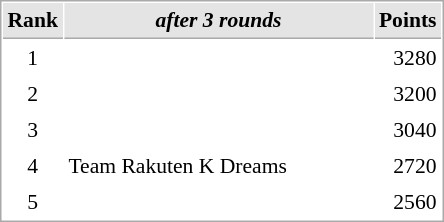<table cellspacing="1" cellpadding="3" style="border:1px solid #aaa; font-size:90%;">
<tr style="background:#e4e4e4;">
<th style="border-bottom:1px solid #aaa; width:10px;">Rank</th>
<th style="border-bottom:1px solid #aaa; width:200px; white-space:nowrap;"><em>after 3 rounds</em></th>
<th style="border-bottom:1px solid #aaa; width:20px;">Points</th>
</tr>
<tr>
<td align=center>1</td>
<td></td>
<td align=right>3280</td>
</tr>
<tr>
<td align=center>2</td>
<td></td>
<td align=right>3200</td>
</tr>
<tr>
<td align=center>3</td>
<td></td>
<td align=right>3040</td>
</tr>
<tr>
<td align=center>4</td>
<td>Team Rakuten K Dreams</td>
<td align=right>2720</td>
</tr>
<tr>
<td align=center>5</td>
<td></td>
<td align=right>2560</td>
</tr>
</table>
